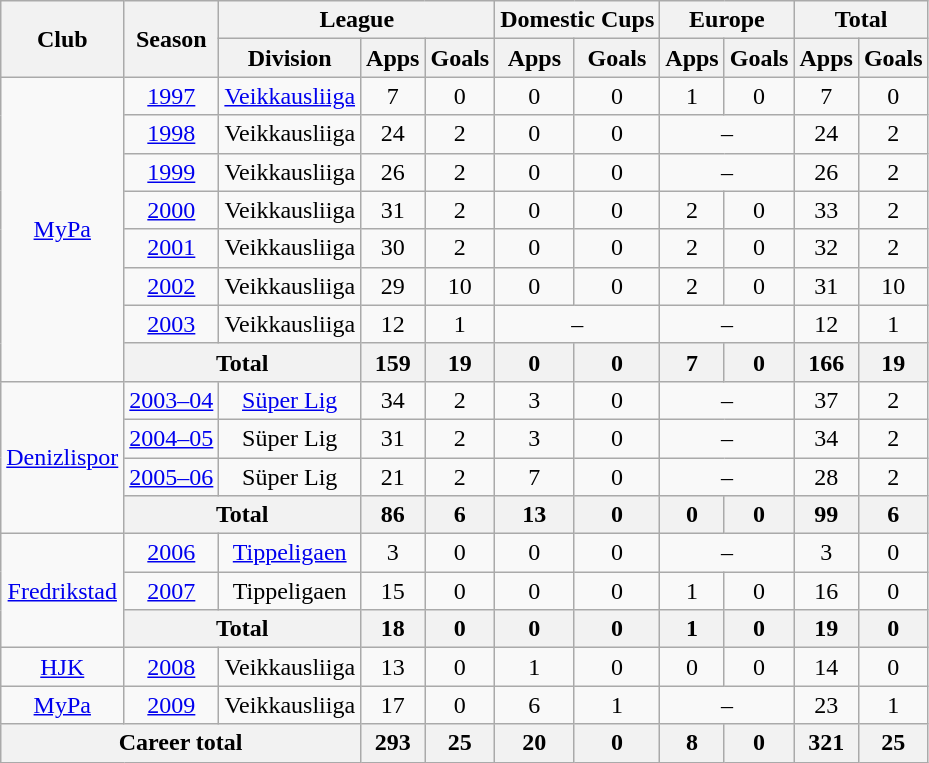<table class="wikitable" style="text-align:center">
<tr>
<th rowspan="2">Club</th>
<th rowspan="2">Season</th>
<th colspan="3">League</th>
<th colspan="2">Domestic Cups</th>
<th colspan="2">Europe</th>
<th colspan="2">Total</th>
</tr>
<tr>
<th>Division</th>
<th>Apps</th>
<th>Goals</th>
<th>Apps</th>
<th>Goals</th>
<th>Apps</th>
<th>Goals</th>
<th>Apps</th>
<th>Goals</th>
</tr>
<tr>
<td rowspan="8"><a href='#'>MyPa</a></td>
<td><a href='#'>1997</a></td>
<td><a href='#'>Veikkausliiga</a></td>
<td>7</td>
<td>0</td>
<td>0</td>
<td>0</td>
<td>1</td>
<td>0</td>
<td>7</td>
<td>0</td>
</tr>
<tr>
<td><a href='#'>1998</a></td>
<td>Veikkausliiga</td>
<td>24</td>
<td>2</td>
<td>0</td>
<td>0</td>
<td colspan="2">–</td>
<td>24</td>
<td>2</td>
</tr>
<tr>
<td><a href='#'>1999</a></td>
<td>Veikkausliiga</td>
<td>26</td>
<td>2</td>
<td>0</td>
<td>0</td>
<td colspan="2">–</td>
<td>26</td>
<td>2</td>
</tr>
<tr>
<td><a href='#'>2000</a></td>
<td>Veikkausliiga</td>
<td>31</td>
<td>2</td>
<td>0</td>
<td>0</td>
<td>2</td>
<td>0</td>
<td>33</td>
<td>2</td>
</tr>
<tr>
<td><a href='#'>2001</a></td>
<td>Veikkausliiga</td>
<td>30</td>
<td>2</td>
<td>0</td>
<td>0</td>
<td>2</td>
<td>0</td>
<td>32</td>
<td>2</td>
</tr>
<tr>
<td><a href='#'>2002</a></td>
<td>Veikkausliiga</td>
<td>29</td>
<td>10</td>
<td>0</td>
<td>0</td>
<td>2</td>
<td>0</td>
<td>31</td>
<td>10</td>
</tr>
<tr>
<td><a href='#'>2003</a></td>
<td>Veikkausliiga</td>
<td>12</td>
<td>1</td>
<td colspan="2">–</td>
<td colspan="2">–</td>
<td>12</td>
<td>1</td>
</tr>
<tr>
<th colspan="2">Total</th>
<th>159</th>
<th>19</th>
<th>0</th>
<th>0</th>
<th>7</th>
<th>0</th>
<th>166</th>
<th>19</th>
</tr>
<tr>
<td rowspan="4"><a href='#'>Denizlispor</a></td>
<td><a href='#'>2003–04</a></td>
<td><a href='#'>Süper Lig</a></td>
<td>34</td>
<td>2</td>
<td>3</td>
<td>0</td>
<td colspan="2">–</td>
<td>37</td>
<td>2</td>
</tr>
<tr>
<td><a href='#'>2004–05</a></td>
<td>Süper Lig</td>
<td>31</td>
<td>2</td>
<td>3</td>
<td>0</td>
<td colspan="2">–</td>
<td>34</td>
<td>2</td>
</tr>
<tr>
<td><a href='#'>2005–06</a></td>
<td>Süper Lig</td>
<td>21</td>
<td>2</td>
<td>7</td>
<td>0</td>
<td colspan="2">–</td>
<td>28</td>
<td>2</td>
</tr>
<tr>
<th colspan="2">Total</th>
<th>86</th>
<th>6</th>
<th>13</th>
<th>0</th>
<th>0</th>
<th>0</th>
<th>99</th>
<th>6</th>
</tr>
<tr>
<td rowspan="3"><a href='#'>Fredrikstad</a></td>
<td><a href='#'>2006</a></td>
<td><a href='#'>Tippeligaen</a></td>
<td>3</td>
<td>0</td>
<td>0</td>
<td>0</td>
<td colspan="2">–</td>
<td>3</td>
<td>0</td>
</tr>
<tr>
<td><a href='#'>2007</a></td>
<td>Tippeligaen</td>
<td>15</td>
<td>0</td>
<td>0</td>
<td>0</td>
<td>1</td>
<td>0</td>
<td>16</td>
<td>0</td>
</tr>
<tr>
<th colspan="2">Total</th>
<th>18</th>
<th>0</th>
<th>0</th>
<th>0</th>
<th>1</th>
<th>0</th>
<th>19</th>
<th>0</th>
</tr>
<tr>
<td><a href='#'>HJK</a></td>
<td><a href='#'>2008</a></td>
<td>Veikkausliiga</td>
<td>13</td>
<td>0</td>
<td>1</td>
<td>0</td>
<td>0</td>
<td>0</td>
<td>14</td>
<td>0</td>
</tr>
<tr>
<td><a href='#'>MyPa</a></td>
<td><a href='#'>2009</a></td>
<td>Veikkausliiga</td>
<td>17</td>
<td>0</td>
<td>6</td>
<td>1</td>
<td colspan="2">–</td>
<td>23</td>
<td>1</td>
</tr>
<tr>
<th colspan="3">Career total</th>
<th>293</th>
<th>25</th>
<th>20</th>
<th>0</th>
<th>8</th>
<th>0</th>
<th>321</th>
<th>25</th>
</tr>
</table>
